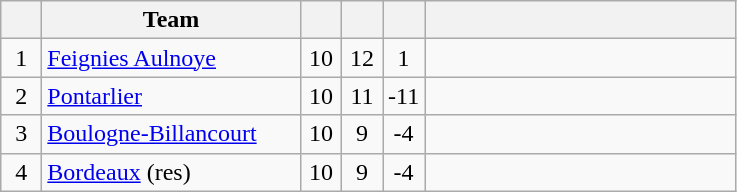<table class="wikitable" style="text-align: center;">
<tr>
<th width=20></th>
<th width=165>Team</th>
<th width=20></th>
<th width=20></th>
<th width=20></th>
<th width=200></th>
</tr>
<tr>
<td>1</td>
<td align=left><a href='#'>Feignies Aulnoye</a></td>
<td>10</td>
<td>12</td>
<td>1</td>
<td></td>
</tr>
<tr>
<td>2</td>
<td align=left><a href='#'>Pontarlier</a></td>
<td>10</td>
<td>11</td>
<td>-11</td>
<td></td>
</tr>
<tr>
<td>3</td>
<td align=left><a href='#'>Boulogne-Billancourt</a></td>
<td>10</td>
<td>9</td>
<td>-4</td>
<td></td>
</tr>
<tr>
<td>4</td>
<td align=left><a href='#'>Bordeaux</a> (res)</td>
<td>10</td>
<td>9</td>
<td>-4</td>
<td></td>
</tr>
</table>
